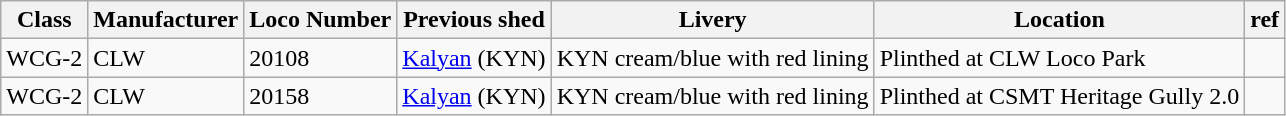<table class="wikitable">
<tr>
<th>Class</th>
<th>Manufacturer</th>
<th>Loco Number</th>
<th>Previous shed</th>
<th>Livery</th>
<th>Location</th>
<th>ref</th>
</tr>
<tr>
<td>WCG-2</td>
<td>CLW</td>
<td>20108</td>
<td><a href='#'>Kalyan</a> (KYN)</td>
<td>KYN cream/blue with red lining</td>
<td>Plinthed at CLW Loco Park</td>
<td></td>
</tr>
<tr>
<td>WCG-2</td>
<td>CLW</td>
<td>20158</td>
<td><a href='#'>Kalyan</a> (KYN)</td>
<td>KYN cream/blue with red lining</td>
<td>Plinthed at CSMT Heritage Gully 2.0</td>
<td></td>
</tr>
</table>
